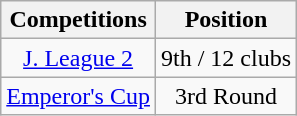<table class="wikitable" style="text-align:center;">
<tr>
<th>Competitions</th>
<th>Position</th>
</tr>
<tr>
<td><a href='#'>J. League 2</a></td>
<td>9th / 12 clubs</td>
</tr>
<tr>
<td><a href='#'>Emperor's Cup</a></td>
<td>3rd Round</td>
</tr>
</table>
